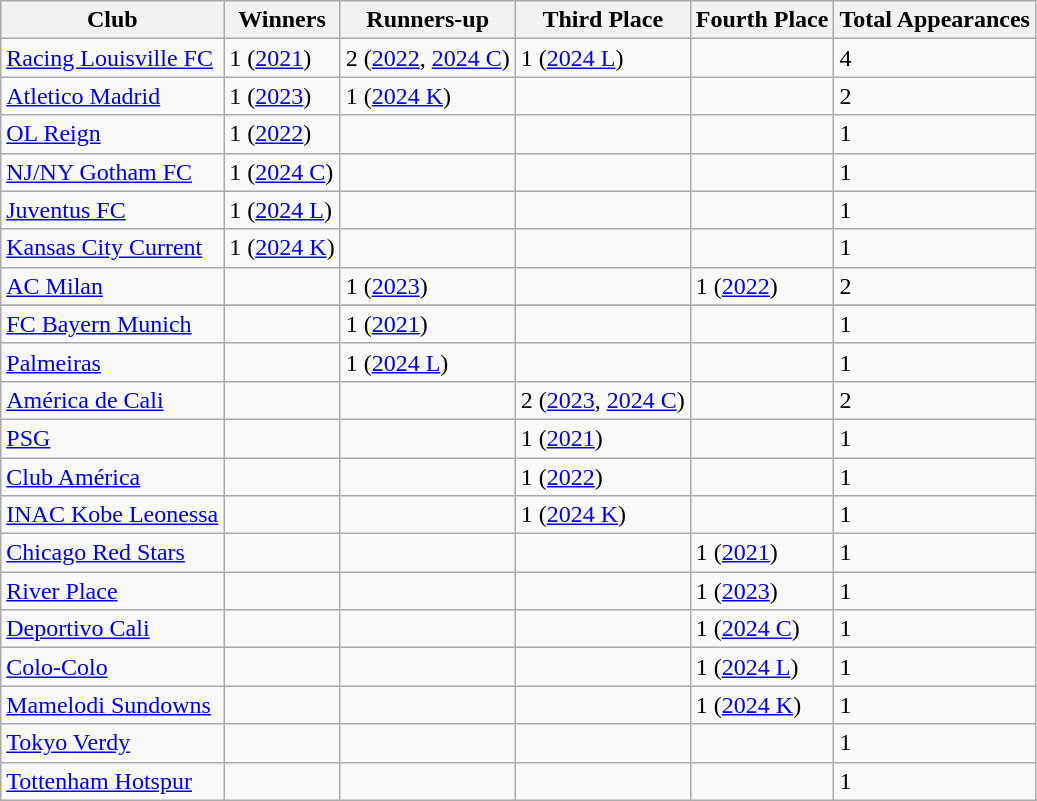<table class="wikitable">
<tr>
<th>Club</th>
<th>Winners</th>
<th>Runners-up</th>
<th>Third Place</th>
<th>Fourth Place</th>
<th>Total Appearances</th>
</tr>
<tr>
<td> <a href='#'>Racing Louisville FC</a></td>
<td>1 (<a href='#'>2021</a>)</td>
<td>2 (<a href='#'>2022</a>, <a href='#'>2024 C</a>)</td>
<td>1 (<a href='#'>2024 L</a>)</td>
<td></td>
<td>4</td>
</tr>
<tr>
<td> <a href='#'>Atletico Madrid</a></td>
<td>1 (<a href='#'>2023</a>)</td>
<td>1 (<a href='#'>2024 K</a>)</td>
<td></td>
<td></td>
<td>2</td>
</tr>
<tr>
<td> <a href='#'>OL Reign</a></td>
<td>1 (<a href='#'>2022</a>)</td>
<td></td>
<td></td>
<td></td>
<td>1</td>
</tr>
<tr>
<td> <a href='#'>NJ/NY Gotham FC</a></td>
<td>1 (<a href='#'>2024 C</a>)</td>
<td></td>
<td></td>
<td></td>
<td>1</td>
</tr>
<tr>
<td> <a href='#'>Juventus FC</a></td>
<td>1 (<a href='#'>2024 L</a>)</td>
<td></td>
<td></td>
<td></td>
<td>1</td>
</tr>
<tr>
<td> <a href='#'>Kansas City Current</a></td>
<td>1 (<a href='#'>2024 K</a>)</td>
<td></td>
<td></td>
<td></td>
<td>1</td>
</tr>
<tr>
<td> <a href='#'>AC Milan</a></td>
<td></td>
<td>1 (<a href='#'>2023</a>)</td>
<td></td>
<td>1 (<a href='#'>2022</a>)</td>
<td>2</td>
</tr>
<tr>
</tr>
<tr>
<td> <a href='#'>FC Bayern Munich</a></td>
<td></td>
<td>1 (<a href='#'>2021</a>)</td>
<td></td>
<td></td>
<td>1</td>
</tr>
<tr>
<td> <a href='#'>Palmeiras</a></td>
<td></td>
<td>1 (<a href='#'>2024 L</a>)</td>
<td></td>
<td></td>
<td>1</td>
</tr>
<tr>
<td> <a href='#'>América de Cali</a></td>
<td></td>
<td></td>
<td>2 (<a href='#'>2023</a>, <a href='#'>2024 C</a>)</td>
<td></td>
<td>2</td>
</tr>
<tr>
<td> <a href='#'>PSG</a></td>
<td></td>
<td></td>
<td>1 (<a href='#'>2021</a>)</td>
<td></td>
<td>1</td>
</tr>
<tr>
<td> <a href='#'>Club América</a></td>
<td></td>
<td></td>
<td>1 (<a href='#'>2022</a>)</td>
<td></td>
<td>1</td>
</tr>
<tr>
<td> <a href='#'>INAC Kobe Leonessa</a></td>
<td></td>
<td></td>
<td>1 (<a href='#'>2024 K</a>)</td>
<td></td>
<td>1</td>
</tr>
<tr>
<td> <a href='#'>Chicago Red Stars</a></td>
<td></td>
<td></td>
<td></td>
<td>1 (<a href='#'>2021</a>)</td>
<td>1</td>
</tr>
<tr>
<td> <a href='#'>River Place</a></td>
<td></td>
<td></td>
<td></td>
<td>1 (<a href='#'>2023</a>)</td>
<td>1</td>
</tr>
<tr>
<td> <a href='#'>Deportivo Cali</a></td>
<td></td>
<td></td>
<td></td>
<td>1 (<a href='#'>2024 C</a>)</td>
<td>1</td>
</tr>
<tr>
<td> <a href='#'>Colo-Colo</a></td>
<td></td>
<td></td>
<td></td>
<td>1 (<a href='#'>2024 L</a>)</td>
<td>1</td>
</tr>
<tr>
<td> <a href='#'>Mamelodi Sundowns</a></td>
<td></td>
<td></td>
<td></td>
<td>1 (<a href='#'>2024 K</a>)</td>
<td>1</td>
</tr>
<tr>
<td> <a href='#'>Tokyo Verdy</a></td>
<td></td>
<td></td>
<td></td>
<td></td>
<td>1</td>
</tr>
<tr>
<td> <a href='#'>Tottenham Hotspur</a></td>
<td></td>
<td></td>
<td></td>
<td></td>
<td>1</td>
</tr>
</table>
